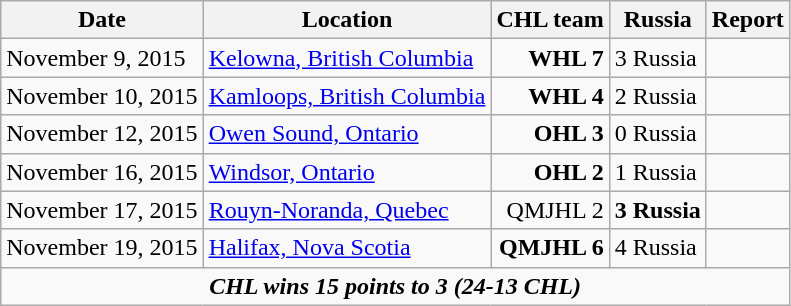<table class="wikitable">
<tr>
<th>Date</th>
<th>Location</th>
<th>CHL team</th>
<th>Russia</th>
<th>Report</th>
</tr>
<tr>
<td>November 9, 2015</td>
<td><a href='#'>Kelowna, British Columbia</a></td>
<td align="right"><strong>WHL 7</strong></td>
<td>3 Russia</td>
<td></td>
</tr>
<tr>
<td>November 10, 2015</td>
<td><a href='#'>Kamloops, British Columbia</a></td>
<td align="right"><strong>WHL 4</strong></td>
<td>2 Russia</td>
<td></td>
</tr>
<tr>
<td>November 12, 2015</td>
<td><a href='#'>Owen Sound, Ontario</a></td>
<td align="right"><strong>OHL 3</strong></td>
<td>0 Russia</td>
<td></td>
</tr>
<tr>
<td>November 16, 2015</td>
<td><a href='#'>Windsor, Ontario</a></td>
<td align="right"><strong>OHL 2</strong></td>
<td>1 Russia</td>
<td></td>
</tr>
<tr>
<td>November 17, 2015</td>
<td><a href='#'>Rouyn-Noranda, Quebec</a></td>
<td align="right">QMJHL 2</td>
<td><strong>3 Russia</strong></td>
<td></td>
</tr>
<tr>
<td>November 19, 2015</td>
<td><a href='#'>Halifax, Nova Scotia</a></td>
<td align="right"><strong>QMJHL 6</strong></td>
<td>4 Russia</td>
<td></td>
</tr>
<tr align="center">
<td colspan="5"><strong><em>CHL wins 15 points to 3 (24-13 CHL)</em></strong></td>
</tr>
</table>
